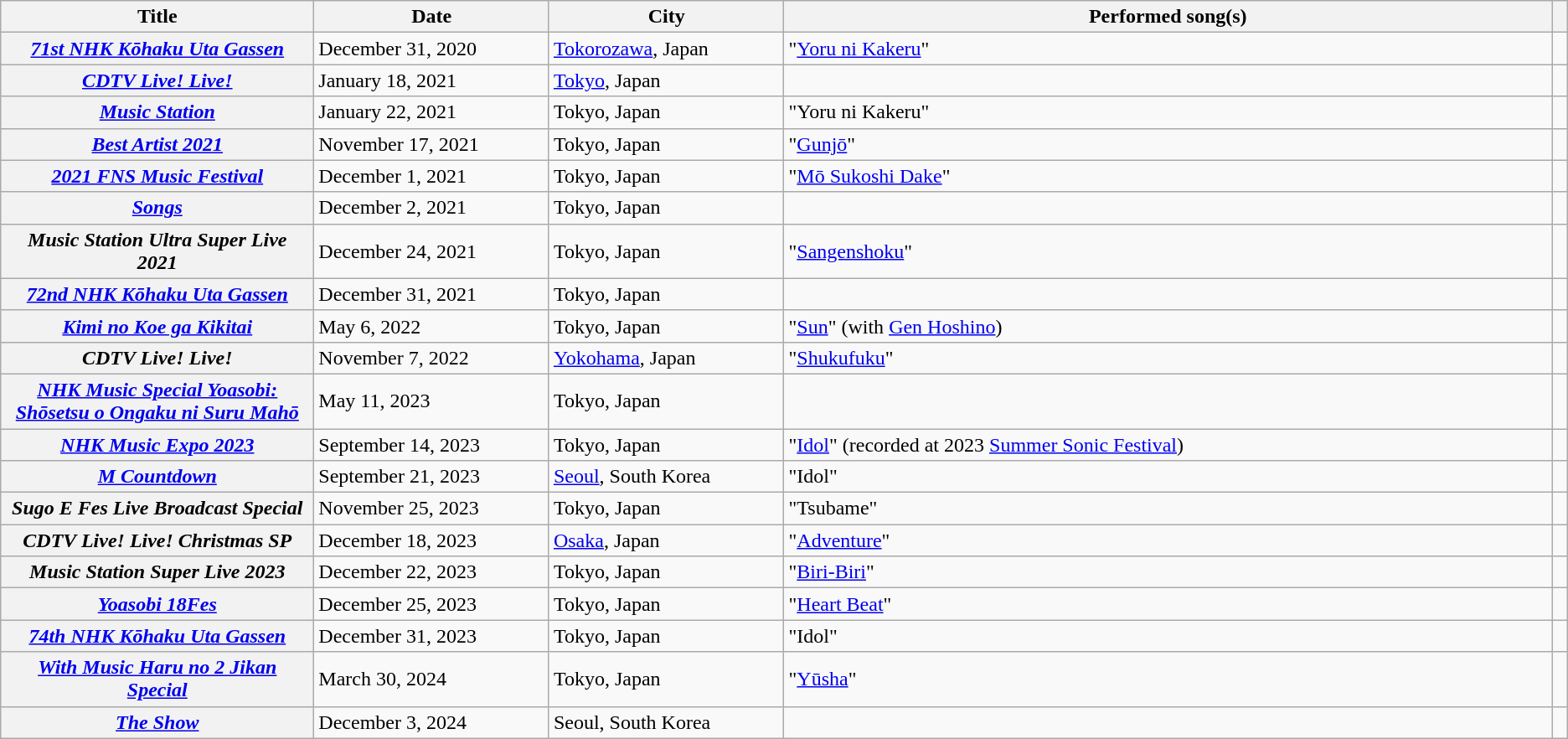<table class="wikitable sortable plainrowheaders">
<tr>
<th style="width:20%">Title</th>
<th style="width:15%">Date</th>
<th style="width:15%">City</th>
<th>Performed song(s)</th>
<th style="width:1%" class="unsortable"></th>
</tr>
<tr>
<th scope="row"><em><a href='#'>71st NHK Kōhaku Uta Gassen</a></em></th>
<td>December 31, 2020</td>
<td><a href='#'>Tokorozawa</a>, Japan</td>
<td>"<a href='#'>Yoru ni Kakeru</a>"</td>
<td style="text-align:center"></td>
</tr>
<tr>
<th scope="row"><em><a href='#'>CDTV Live! Live!</a></em></th>
<td>January 18, 2021</td>
<td><a href='#'>Tokyo</a>, Japan</td>
<td></td>
<td style="text-align:center"></td>
</tr>
<tr>
<th scope="row"><em><a href='#'>Music Station</a></em></th>
<td>January 22, 2021</td>
<td>Tokyo, Japan</td>
<td>"Yoru ni Kakeru"</td>
<td style="text-align:center"></td>
</tr>
<tr>
<th scope="row"><em><a href='#'>Best Artist 2021</a></em></th>
<td>November 17, 2021</td>
<td>Tokyo, Japan</td>
<td>"<a href='#'>Gunjō</a>"</td>
<td style="text-align:center"></td>
</tr>
<tr>
<th scope="row"><em><a href='#'>2021 FNS Music Festival</a></em></th>
<td>December 1, 2021</td>
<td>Tokyo, Japan</td>
<td>"<a href='#'>Mō Sukoshi Dake</a>"</td>
<td style="text-align:center"></td>
</tr>
<tr>
<th scope="row"><em><a href='#'>Songs</a></em></th>
<td>December 2, 2021</td>
<td>Tokyo, Japan</td>
<td></td>
<td style="text-align:center"></td>
</tr>
<tr>
<th scope="row"><em>Music Station Ultra Super Live 2021</em></th>
<td>December 24, 2021</td>
<td>Tokyo, Japan</td>
<td>"<a href='#'>Sangenshoku</a>"</td>
<td style="text-align:center"></td>
</tr>
<tr>
<th scope="row"><em><a href='#'>72nd NHK Kōhaku Uta Gassen</a></em></th>
<td>December 31, 2021</td>
<td>Tokyo, Japan</td>
<td></td>
<td style="text-align:center"><br></td>
</tr>
<tr>
<th scope="row"><em><a href='#'>Kimi no Koe ga Kikitai</a></em></th>
<td>May 6, 2022</td>
<td>Tokyo, Japan</td>
<td>"<a href='#'>Sun</a>" (with <a href='#'>Gen Hoshino</a>)</td>
<td style="text-align:center"></td>
</tr>
<tr>
<th scope="row"><em>CDTV Live! Live!</em></th>
<td>November 7, 2022</td>
<td><a href='#'>Yokohama</a>, Japan</td>
<td>"<a href='#'>Shukufuku</a>"</td>
<td style="text-align:center"></td>
</tr>
<tr>
<th scope="row"><em><a href='#'>NHK Music Special Yoasobi: Shōsetsu o Ongaku ni Suru Mahō</a></em></th>
<td>May 11, 2023</td>
<td>Tokyo, Japan</td>
<td></td>
<td style="text-align:center"></td>
</tr>
<tr>
<th scope="row"><em><a href='#'>NHK Music Expo 2023</a></em></th>
<td>September 14, 2023</td>
<td>Tokyo, Japan</td>
<td>"<a href='#'>Idol</a>" (recorded at 2023 <a href='#'>Summer Sonic Festival</a>)</td>
<td style="text-align:center"></td>
</tr>
<tr>
<th scope="row"><em><a href='#'>M Countdown</a></em></th>
<td>September 21, 2023</td>
<td><a href='#'>Seoul</a>, South Korea</td>
<td>"Idol"</td>
<td style="text-align:center"></td>
</tr>
<tr>
<th scope="row"><em>Sugo E Fes Live Broadcast Special</em></th>
<td>November 25, 2023</td>
<td>Tokyo, Japan</td>
<td>"Tsubame"</td>
<td style="text-align:center"></td>
</tr>
<tr>
<th scope="row"><em>CDTV Live! Live! Christmas SP</em></th>
<td>December 18, 2023</td>
<td><a href='#'>Osaka</a>, Japan</td>
<td>"<a href='#'>Adventure</a>"</td>
<td style="text-align:center"></td>
</tr>
<tr>
<th scope="row"><em>Music Station Super Live 2023</em></th>
<td>December 22, 2023</td>
<td>Tokyo, Japan</td>
<td>"<a href='#'>Biri-Biri</a>"</td>
<td style="text-align:center"></td>
</tr>
<tr>
<th scope="row"><em><a href='#'>Yoasobi 18Fes</a></em></th>
<td>December 25, 2023</td>
<td>Tokyo, Japan</td>
<td>"<a href='#'>Heart Beat</a>"</td>
<td style="text-align:center"></td>
</tr>
<tr>
<th scope="row"><em><a href='#'>74th NHK Kōhaku Uta Gassen</a></em></th>
<td>December 31, 2023</td>
<td>Tokyo, Japan</td>
<td>"Idol"</td>
<td style="text-align:center"></td>
</tr>
<tr>
<th scope="row"><em><a href='#'>With Music Haru no 2 Jikan Special</a></em></th>
<td>March 30, 2024</td>
<td>Tokyo, Japan</td>
<td>"<a href='#'>Yūsha</a>"</td>
<td style="text-align:center"></td>
</tr>
<tr>
<th scope="row"><em><a href='#'>The Show</a></em></th>
<td>December 3, 2024</td>
<td>Seoul, South Korea</td>
<td></td>
<td style="text-align:center"></td>
</tr>
</table>
